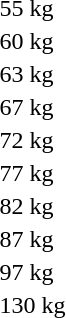<table>
<tr>
<td rowspan=2>55 kg<br></td>
<td rowspan=2></td>
<td rowspan=2></td>
<td></td>
</tr>
<tr>
<td></td>
</tr>
<tr>
<td rowspan=2>60 kg<br></td>
<td rowspan=2></td>
<td rowspan=2></td>
<td></td>
</tr>
<tr>
<td></td>
</tr>
<tr>
<td rowspan=2>63 kg<br></td>
<td rowspan=2></td>
<td rowspan=2></td>
<td></td>
</tr>
<tr>
<td></td>
</tr>
<tr>
<td rowspan=2>67 kg<br></td>
<td rowspan=2></td>
<td rowspan=2></td>
<td></td>
</tr>
<tr>
<td></td>
</tr>
<tr>
<td rowspan=2>72 kg<br></td>
<td rowspan=2></td>
<td rowspan=2></td>
<td></td>
</tr>
<tr>
<td></td>
</tr>
<tr>
<td rowspan=2>77 kg<br></td>
<td rowspan=2></td>
<td rowspan=2></td>
<td></td>
</tr>
<tr>
<td></td>
</tr>
<tr>
<td rowspan=2>82 kg<br></td>
<td rowspan=2></td>
<td rowspan=2></td>
<td></td>
</tr>
<tr>
<td></td>
</tr>
<tr>
<td rowspan=2>87 kg<br></td>
<td rowspan=2></td>
<td rowspan=2></td>
<td></td>
</tr>
<tr>
<td></td>
</tr>
<tr>
<td rowspan=2>97 kg<br></td>
<td rowspan=2></td>
<td rowspan=2></td>
<td></td>
</tr>
<tr>
<td></td>
</tr>
<tr>
<td rowspan=2>130 kg<br></td>
<td rowspan=2></td>
<td rowspan=2></td>
<td></td>
</tr>
<tr>
<td></td>
</tr>
</table>
